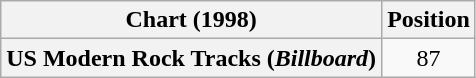<table class="wikitable plainrowheaders" style="text-align:center">
<tr>
<th>Chart (1998)</th>
<th>Position</th>
</tr>
<tr>
<th scope="row">US Modern Rock Tracks (<em>Billboard</em>)</th>
<td>87</td>
</tr>
</table>
